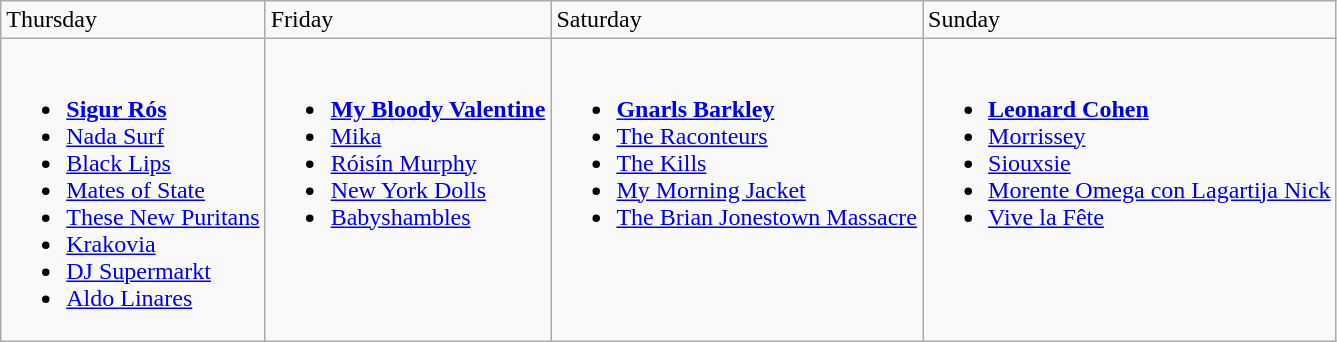<table class="wikitable">
<tr>
<td>Thursday</td>
<td>Friday</td>
<td>Saturday</td>
<td>Sunday</td>
</tr>
<tr valign="top">
<td><br><ul><li><strong><a href='#'>Sigur Rós</a></strong></li><li><a href='#'>Nada Surf</a></li><li><a href='#'>Black Lips</a></li><li><a href='#'>Mates of State</a></li><li><a href='#'>These New Puritans</a></li><li><a href='#'>Krakovia</a></li><li><a href='#'>DJ Supermarkt</a></li><li><a href='#'>Aldo Linares</a></li></ul></td>
<td><br><ul><li><strong><a href='#'>My Bloody Valentine</a></strong></li><li><a href='#'>Mika</a></li><li><a href='#'>Róisín Murphy</a></li><li><a href='#'>New York Dolls</a></li><li><a href='#'>Babyshambles</a></li></ul></td>
<td><br><ul><li><strong><a href='#'>Gnarls Barkley</a></strong></li><li><a href='#'>The Raconteurs</a></li><li><a href='#'>The Kills</a></li><li><a href='#'>My Morning Jacket</a></li><li><a href='#'>The Brian Jonestown Massacre</a></li></ul></td>
<td><br><ul><li><strong><a href='#'>Leonard Cohen</a></strong></li><li><a href='#'>Morrissey</a></li><li><a href='#'>Siouxsie</a></li><li><a href='#'>Morente Omega con Lagartija Nick</a></li><li><a href='#'>Vive la Fête</a></li></ul></td>
</tr>
</table>
